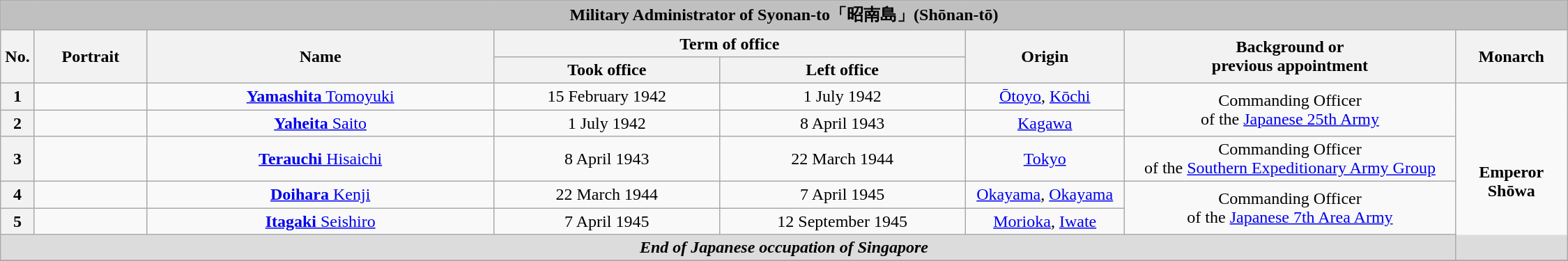<table class=wikitable style=text-align:center width=1500px>
<tr>
<th style=background:silver colspan=8> Military Administrator of Syonan-to「昭南島」(Shōnan-tō) </th>
</tr>
<tr>
<th rowspan=2 width=25px>No.</th>
<th rowspan=2 width=100px>Portrait</th>
<th rowspan=2 width=325px>Name<br></th>
<th colspan=2 width=400px>Term of office</th>
<th rowspan=2>Origin</th>
<th rowspan=2>Background or<br>previous appointment</th>
<th rowspan=2 width=100px>Monarch</th>
</tr>
<tr>
<th>Took office</th>
<th>Left office</th>
</tr>
<tr>
<th>1</th>
<td></td>
<td><a href='#'><strong>Yamashita</strong> Tomoyuki</a><br></td>
<td>15 February 1942</td>
<td>1 July 1942</td>
<td><a href='#'>Ōtoyo</a>, <a href='#'>Kōchi</a></td>
<td rowspan=2>Commanding Officer<br>of the <a href='#'>Japanese 25th Army</a></td>
<td rowspan=6><br><strong>Emperor Shōwa</strong></td>
</tr>
<tr>
<th>2</th>
<td></td>
<td><a href='#'><strong>Yaheita</strong> Saito</a><br></td>
<td>1 July 1942</td>
<td>8 April 1943</td>
<td><a href='#'>Kagawa</a></td>
</tr>
<tr>
<th>3</th>
<td></td>
<td><a href='#'><strong>Terauchi</strong> Hisaichi</a><br></td>
<td>8 April 1943</td>
<td>22 March 1944</td>
<td><a href='#'>Tokyo</a></td>
<td>Commanding Officer<br>of the <a href='#'>Southern Expeditionary Army Group</a></td>
</tr>
<tr>
<th>4</th>
<td></td>
<td><a href='#'><strong>Doihara</strong> Kenji</a><br></td>
<td>22 March 1944</td>
<td>7 April 1945</td>
<td><a href='#'>Okayama</a>, <a href='#'>Okayama</a></td>
<td rowspan=2>Commanding Officer<br>of the <a href='#'>Japanese 7th Area Army</a></td>
</tr>
<tr>
<th>5</th>
<td></td>
<td><a href='#'><strong>Itagaki</strong> Seishiro</a><br></td>
<td>7 April 1945</td>
<td>12 September 1945</td>
<td><a href='#'>Morioka</a>, <a href='#'>Iwate</a></td>
</tr>
<tr>
<th style=background:gainsboro colspan=8> <em>End of Japanese occupation of Singapore </em></th>
</tr>
<tr>
</tr>
</table>
